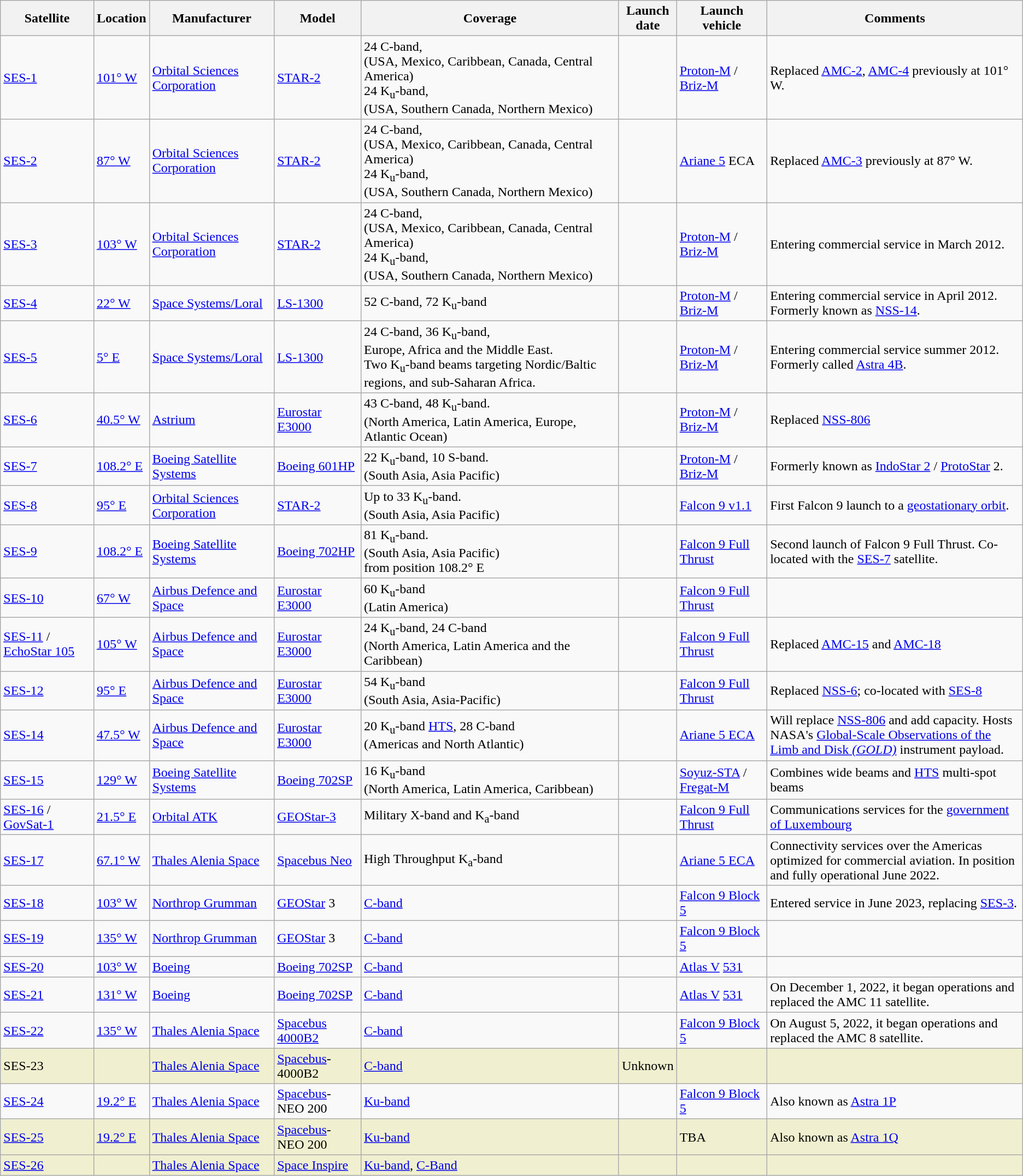<table class="wikitable sortable">
<tr>
<th>Satellite</th>
<th>Location</th>
<th>Manufacturer</th>
<th>Model</th>
<th>Coverage</th>
<th>Launch<br>date</th>
<th>Launch<br>vehicle</th>
<th width=25%>Comments</th>
</tr>
<tr>
<td><a href='#'>SES-1</a></td>
<td data-sort-value="-101"><a href='#'>101° W</a></td>
<td><a href='#'>Orbital Sciences Corporation</a></td>
<td><a href='#'>STAR-2</a></td>
<td>24 C-band,<br>(USA, Mexico, Caribbean, Canada, Central America)<br>24 K<sub>u</sub>-band,<br>(USA, Southern Canada, Northern Mexico)</td>
<td></td>
<td><a href='#'>Proton-M</a> / <a href='#'>Briz-M</a></td>
<td>Replaced <a href='#'>AMC-2</a>, <a href='#'>AMC-4</a> previously at 101° W.</td>
</tr>
<tr>
<td><a href='#'>SES-2</a></td>
<td data-sort-value="-87"><a href='#'>87° W</a></td>
<td><a href='#'>Orbital Sciences Corporation</a></td>
<td><a href='#'>STAR-2</a></td>
<td>24 C-band,<br>(USA, Mexico, Caribbean, Canada, Central America)<br>24 K<sub>u</sub>-band,<br>(USA, Southern Canada, Northern Mexico)</td>
<td></td>
<td><a href='#'>Ariane 5</a> ECA</td>
<td>Replaced <a href='#'>AMC-3</a> previously at 87° W.</td>
</tr>
<tr>
<td><a href='#'>SES-3</a></td>
<td data-sort-value="-103"><a href='#'>103° W</a></td>
<td><a href='#'>Orbital Sciences Corporation</a></td>
<td><a href='#'>STAR-2</a></td>
<td>24 C-band,<br>(USA, Mexico, Caribbean, Canada, Central America)<br>24 K<sub>u</sub>-band,<br>(USA, Southern Canada, Northern Mexico)</td>
<td></td>
<td><a href='#'>Proton-M</a> / <a href='#'>Briz-M</a></td>
<td>Entering commercial service in March 2012.</td>
</tr>
<tr>
<td><a href='#'>SES-4</a></td>
<td data-sort-value="-22"><a href='#'>22° W</a></td>
<td><a href='#'>Space Systems/Loral</a></td>
<td><a href='#'>LS-1300</a></td>
<td>52 C-band, 72 K<sub>u</sub>-band</td>
<td></td>
<td><a href='#'>Proton-M</a> / <a href='#'>Briz-M</a></td>
<td>Entering commercial service in April 2012. Formerly known as <a href='#'>NSS-14</a>.</td>
</tr>
<tr>
<td><a href='#'>SES-5</a></td>
<td data-sort-value="5"><a href='#'>5° E</a></td>
<td><a href='#'>Space Systems/Loral</a></td>
<td><a href='#'>LS-1300</a></td>
<td>24 C-band, 36 K<sub>u</sub>-band,<br>Europe, Africa and the Middle East.<br>Two K<sub>u</sub>-band beams targeting Nordic/Baltic regions, and sub-Saharan Africa.</td>
<td></td>
<td><a href='#'>Proton-M</a> / <a href='#'>Briz-M</a></td>
<td>Entering commercial service summer 2012. Formerly called <a href='#'>Astra 4B</a>.</td>
</tr>
<tr>
<td><a href='#'>SES-6</a></td>
<td data-sort-value="-40.5"><a href='#'>40.5° W</a></td>
<td><a href='#'>Astrium</a></td>
<td><a href='#'>Eurostar E3000</a></td>
<td>43 C-band, 48 K<sub>u</sub>-band.<br>(North America, Latin America, Europe, Atlantic Ocean)</td>
<td></td>
<td><a href='#'>Proton-M</a> / <a href='#'>Briz-M</a></td>
<td>Replaced <a href='#'>NSS-806</a></td>
</tr>
<tr>
<td><a href='#'>SES-7</a></td>
<td data-sort-value="108.2"><a href='#'>108.2° E</a></td>
<td><a href='#'>Boeing Satellite Systems</a></td>
<td><a href='#'>Boeing 601HP</a></td>
<td>22 K<sub>u</sub>-band, 10 S-band.<br>(South Asia, Asia Pacific)</td>
<td></td>
<td><a href='#'>Proton-M</a> / <a href='#'>Briz-M</a></td>
<td>Formerly known as <a href='#'>IndoStar 2</a> / <a href='#'>ProtoStar</a> 2.</td>
</tr>
<tr>
<td><a href='#'>SES-8</a></td>
<td data-sort-value="95"><a href='#'>95° E</a></td>
<td><a href='#'>Orbital Sciences Corporation</a></td>
<td><a href='#'>STAR-2</a></td>
<td>Up to 33 K<sub>u</sub>-band.<br>(South Asia, Asia Pacific)</td>
<td></td>
<td><a href='#'>Falcon 9 v1.1</a></td>
<td>First Falcon 9 launch to a <a href='#'>geostationary orbit</a>.</td>
</tr>
<tr>
<td><a href='#'>SES-9</a></td>
<td data-sort-value="108.2"><a href='#'>108.2° E</a></td>
<td><a href='#'>Boeing Satellite Systems</a></td>
<td><a href='#'>Boeing 702HP</a></td>
<td>81 K<sub>u</sub>-band.<br>(South Asia, Asia Pacific)<br>from position 108.2° E</td>
<td></td>
<td><a href='#'>Falcon 9 Full Thrust</a></td>
<td>Second launch of Falcon 9 Full Thrust. Co-located with the <a href='#'>SES-7</a> satellite.</td>
</tr>
<tr>
<td><a href='#'>SES-10</a></td>
<td data-sort-value="-67"><a href='#'>67° W</a></td>
<td><a href='#'>Airbus Defence and Space</a></td>
<td><a href='#'>Eurostar E3000</a></td>
<td>60 K<sub>u</sub>-band<br>(Latin America)</td>
<td></td>
<td><a href='#'>Falcon 9 Full Thrust</a></td>
<td></td>
</tr>
<tr>
<td><a href='#'>SES-11</a> / <a href='#'>EchoStar 105</a></td>
<td data-sort-value="-105"><a href='#'>105° W</a></td>
<td><a href='#'>Airbus Defence and Space</a></td>
<td><a href='#'>Eurostar E3000</a></td>
<td>24 K<sub>u</sub>-band, 24 C-band<br>(North America, Latin America and the Caribbean)</td>
<td></td>
<td><a href='#'>Falcon 9 Full Thrust</a></td>
<td>Replaced <a href='#'>AMC-15</a> and <a href='#'>AMC-18</a></td>
</tr>
<tr>
<td><a href='#'>SES-12</a></td>
<td data-sort-value="95"><a href='#'>95° E</a></td>
<td><a href='#'>Airbus Defence and Space</a></td>
<td><a href='#'>Eurostar E3000</a></td>
<td>54 K<sub>u</sub>-band<br>(South Asia, Asia-Pacific)</td>
<td></td>
<td><a href='#'>Falcon 9 Full Thrust</a></td>
<td>Replaced <a href='#'>NSS-6</a>; co-located with <a href='#'>SES-8</a></td>
</tr>
<tr>
<td><a href='#'>SES-14</a></td>
<td data-sort-value="-47.5"><a href='#'>47.5° W</a></td>
<td><a href='#'>Airbus Defence and Space</a></td>
<td><a href='#'>Eurostar E3000</a></td>
<td>20 K<sub>u</sub>-band <a href='#'>HTS</a>, 28 C-band<br>(Americas and North Atlantic)</td>
<td></td>
<td><a href='#'>Ariane 5 ECA</a></td>
<td>Will replace <a href='#'>NSS-806</a> and add capacity. Hosts NASA's <a href='#'>Global-Scale Observations of the Limb and Disk <em>(GOLD)</em></a> instrument payload.</td>
</tr>
<tr>
<td><a href='#'>SES-15</a></td>
<td data-sort-value="-129"><a href='#'>129° W</a></td>
<td><a href='#'>Boeing Satellite Systems</a></td>
<td><a href='#'>Boeing 702SP</a></td>
<td>16 K<sub>u</sub>-band<br>(North America, Latin America, Caribbean)</td>
<td></td>
<td><a href='#'>Soyuz-STA</a> / <a href='#'>Fregat-M</a></td>
<td>Combines wide beams and <a href='#'>HTS</a> multi-spot beams</td>
</tr>
<tr>
<td><a href='#'>SES-16</a> / <a href='#'>GovSat-1</a></td>
<td data-sort-value="21.5"><a href='#'>21.5° E</a></td>
<td><a href='#'>Orbital ATK</a></td>
<td><a href='#'>GEOStar-3</a></td>
<td>Military X-band and K<sub>a</sub>-band</td>
<td></td>
<td><a href='#'>Falcon 9 Full Thrust</a></td>
<td>Communications services for the <a href='#'>government of Luxembourg</a></td>
</tr>
<tr>
<td><a href='#'>SES-17</a></td>
<td data-sort-value="-67.1"><a href='#'>67.1° W</a></td>
<td><a href='#'>Thales Alenia Space</a></td>
<td><a href='#'>Spacebus Neo</a></td>
<td>High Throughput K<sub>a</sub>-band</td>
<td></td>
<td><a href='#'>Ariane 5 ECA</a></td>
<td>Connectivity services over the Americas optimized for commercial aviation. In position and fully operational June 2022.</td>
</tr>
<tr>
<td><a href='#'>SES-18</a></td>
<td data-sort-value="-103"><a href='#'>103° W</a></td>
<td><a href='#'>Northrop Grumman</a></td>
<td><a href='#'>GEOStar</a> 3</td>
<td><a href='#'>C-band</a></td>
<td></td>
<td><a href='#'>Falcon 9 Block 5</a></td>
<td>Entered service in June 2023, replacing <a href='#'>SES-3</a>.</td>
</tr>
<tr>
<td><a href='#'>SES-19</a></td>
<td data-sort-value="-135"><a href='#'>135° W</a></td>
<td><a href='#'>Northrop Grumman</a></td>
<td><a href='#'>GEOStar</a> 3</td>
<td><a href='#'>C-band</a></td>
<td></td>
<td><a href='#'>Falcon 9 Block 5</a></td>
<td></td>
</tr>
<tr>
<td><a href='#'>SES-20</a></td>
<td data-sort-value="-103"><a href='#'>103° W</a></td>
<td><a href='#'>Boeing</a></td>
<td><a href='#'>Boeing 702SP</a></td>
<td><a href='#'>C-band</a></td>
<td></td>
<td><a href='#'>Atlas V</a> <a href='#'>531</a></td>
<td></td>
</tr>
<tr>
<td><a href='#'>SES-21</a></td>
<td data-sort-value="-131"><a href='#'>131° W</a></td>
<td><a href='#'>Boeing</a></td>
<td><a href='#'>Boeing 702SP</a></td>
<td><a href='#'>C-band</a></td>
<td></td>
<td><a href='#'>Atlas V</a> <a href='#'>531</a></td>
<td>On December 1, 2022, it began operations and replaced the AMC 11 satellite.</td>
</tr>
<tr>
<td><a href='#'>SES-22</a></td>
<td data-sort-value="-135"><a href='#'>135° W</a></td>
<td><a href='#'>Thales Alenia Space</a></td>
<td><a href='#'>Spacebus 4000B2</a></td>
<td><a href='#'>C-band</a></td>
<td></td>
<td><a href='#'>Falcon 9 Block 5</a></td>
<td>On August 5, 2022, it began operations and replaced the AMC 8 satellite.</td>
</tr>
<tr style="background: #f0f0d0">
<td>SES-23</td>
<td></td>
<td><a href='#'>Thales Alenia Space</a></td>
<td><a href='#'>Spacebus</a>-4000B2</td>
<td><a href='#'>C-band</a></td>
<td>Unknown</td>
<td></td>
<td></td>
</tr>
<tr style="background: #f9f9f9">
<td><a href='#'>SES-24</a></td>
<td data-sort-value="19"><a href='#'>19.2° E</a></td>
<td><a href='#'>Thales Alenia Space</a></td>
<td><a href='#'>Spacebus</a>-NEO 200</td>
<td><a href='#'>Ku-band</a></td>
<td></td>
<td><a href='#'>Falcon 9 Block 5</a></td>
<td>Also known as <a href='#'>Astra 1P</a></td>
</tr>
<tr style="background: #f0f0d0">
<td><a href='#'>SES-25</a></td>
<td data-sort-value="19"><a href='#'>19.2° E</a></td>
<td><a href='#'>Thales Alenia Space</a></td>
<td><a href='#'>Spacebus</a>-NEO 200</td>
<td><a href='#'>Ku-band</a></td>
<td></td>
<td>TBA</td>
<td>Also known as <a href='#'>Astra 1Q</a></td>
</tr>
<tr style="background: #f0f0d0">
<td><a href='#'>SES-26</a></td>
<td></td>
<td><a href='#'>Thales Alenia Space</a></td>
<td><a href='#'>Space Inspire</a></td>
<td><a href='#'>Ku-band</a>, <a href='#'>C-Band</a></td>
<td></td>
<td></td>
<td></td>
</tr>
</table>
